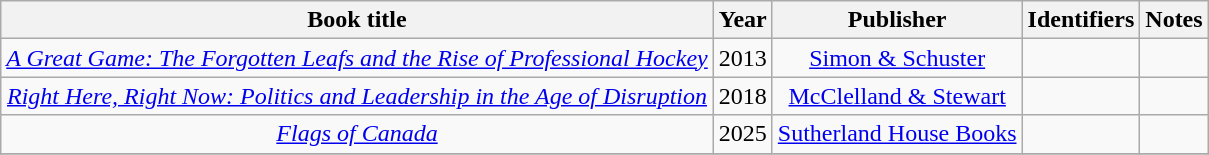<table class="wikitable plainrowheaders"  style="text-align:center;">
<tr>
<th>Book title</th>
<th>Year</th>
<th>Publisher</th>
<th>Identifiers</th>
<th>Notes</th>
</tr>
<tr>
<td><em><a href='#'>A Great Game: The Forgotten Leafs and the Rise of Professional Hockey</a></em></td>
<td>2013</td>
<td><a href='#'>Simon & Schuster</a></td>
<td></td>
<td></td>
</tr>
<tr>
<td><em><a href='#'>Right Here, Right Now: Politics and Leadership in the Age of Disruption</a></em></td>
<td>2018</td>
<td><a href='#'>McClelland & Stewart</a></td>
<td></td>
<td></td>
</tr>
<tr>
<td><em><a href='#'>Flags of Canada</a></em></td>
<td>2025</td>
<td><a href='#'>Sutherland House Books</a></td>
<td></td>
<td></td>
</tr>
<tr>
</tr>
</table>
